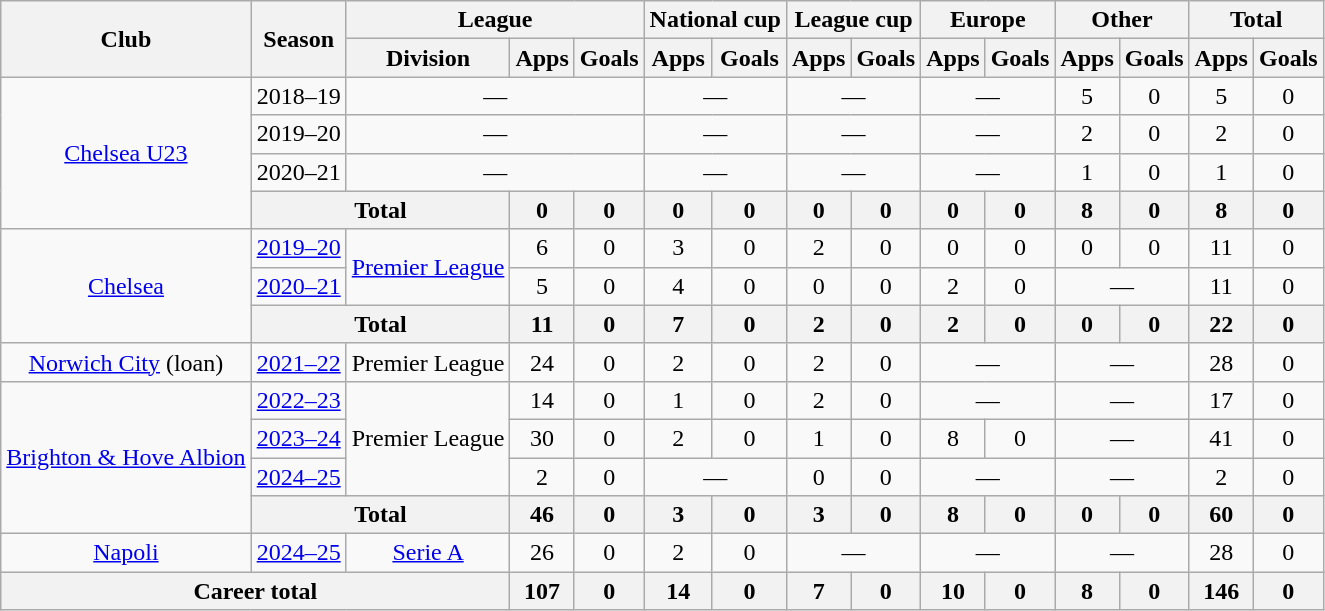<table class=wikitable style="text-align:center">
<tr>
<th rowspan=2>Club</th>
<th rowspan=2>Season</th>
<th colspan=3>League</th>
<th colspan=2>National cup</th>
<th colspan=2>League cup</th>
<th colspan=2>Europe</th>
<th colspan=2>Other</th>
<th colspan=2>Total</th>
</tr>
<tr>
<th>Division</th>
<th>Apps</th>
<th>Goals</th>
<th>Apps</th>
<th>Goals</th>
<th>Apps</th>
<th>Goals</th>
<th>Apps</th>
<th>Goals</th>
<th>Apps</th>
<th>Goals</th>
<th>Apps</th>
<th>Goals</th>
</tr>
<tr>
<td rowspan="4"><a href='#'>Chelsea U23</a></td>
<td>2018–19</td>
<td colspan="3">—</td>
<td colspan="2">—</td>
<td colspan="2">—</td>
<td colspan="2">—</td>
<td>5</td>
<td>0</td>
<td>5</td>
<td>0</td>
</tr>
<tr>
<td>2019–20</td>
<td colspan="3">—</td>
<td colspan="2">—</td>
<td colspan="2">—</td>
<td colspan="2">—</td>
<td>2</td>
<td>0</td>
<td>2</td>
<td>0</td>
</tr>
<tr>
<td>2020–21</td>
<td colspan="3">—</td>
<td colspan="2">—</td>
<td colspan="2">—</td>
<td colspan="2">—</td>
<td>1</td>
<td>0</td>
<td>1</td>
<td>0</td>
</tr>
<tr>
<th colspan="2">Total</th>
<th>0</th>
<th>0</th>
<th>0</th>
<th>0</th>
<th>0</th>
<th>0</th>
<th>0</th>
<th>0</th>
<th>8</th>
<th>0</th>
<th>8</th>
<th>0</th>
</tr>
<tr>
<td rowspan="3"><a href='#'>Chelsea</a></td>
<td><a href='#'>2019–20</a></td>
<td rowspan="2"><a href='#'>Premier League</a></td>
<td>6</td>
<td>0</td>
<td>3</td>
<td>0</td>
<td>2</td>
<td>0</td>
<td>0</td>
<td>0</td>
<td>0</td>
<td>0</td>
<td>11</td>
<td>0</td>
</tr>
<tr>
<td><a href='#'>2020–21</a></td>
<td>5</td>
<td>0</td>
<td>4</td>
<td>0</td>
<td>0</td>
<td>0</td>
<td>2</td>
<td>0</td>
<td colspan="2">—</td>
<td>11</td>
<td>0</td>
</tr>
<tr>
<th colspan="2">Total</th>
<th>11</th>
<th>0</th>
<th>7</th>
<th>0</th>
<th>2</th>
<th>0</th>
<th>2</th>
<th>0</th>
<th>0</th>
<th>0</th>
<th>22</th>
<th>0</th>
</tr>
<tr>
<td><a href='#'>Norwich City</a> (loan)</td>
<td><a href='#'>2021–22</a></td>
<td>Premier League</td>
<td>24</td>
<td>0</td>
<td>2</td>
<td>0</td>
<td>2</td>
<td>0</td>
<td colspan="2">—</td>
<td colspan="2">—</td>
<td>28</td>
<td>0</td>
</tr>
<tr>
<td rowspan="4"><a href='#'>Brighton & Hove Albion</a></td>
<td><a href='#'>2022–23</a></td>
<td rowspan="3">Premier League</td>
<td>14</td>
<td>0</td>
<td>1</td>
<td>0</td>
<td>2</td>
<td>0</td>
<td colspan="2">—</td>
<td colspan="2">—</td>
<td>17</td>
<td>0</td>
</tr>
<tr>
<td><a href='#'>2023–24</a></td>
<td>30</td>
<td>0</td>
<td>2</td>
<td>0</td>
<td>1</td>
<td>0</td>
<td>8</td>
<td>0</td>
<td colspan="2">—</td>
<td>41</td>
<td>0</td>
</tr>
<tr>
<td><a href='#'>2024–25</a></td>
<td>2</td>
<td>0</td>
<td colspan="2">—</td>
<td>0</td>
<td>0</td>
<td colspan="2">—</td>
<td colspan="2">—</td>
<td>2</td>
<td>0</td>
</tr>
<tr>
<th colspan="2">Total</th>
<th>46</th>
<th>0</th>
<th>3</th>
<th>0</th>
<th>3</th>
<th>0</th>
<th>8</th>
<th>0</th>
<th>0</th>
<th>0</th>
<th>60</th>
<th>0</th>
</tr>
<tr>
<td><a href='#'>Napoli</a></td>
<td><a href='#'>2024–25</a></td>
<td><a href='#'>Serie A</a></td>
<td>26</td>
<td>0</td>
<td>2</td>
<td>0</td>
<td colspan="2">—</td>
<td colspan="2">—</td>
<td colspan="2">—</td>
<td>28</td>
<td>0</td>
</tr>
<tr>
<th colspan="3">Career total</th>
<th>107</th>
<th>0</th>
<th>14</th>
<th>0</th>
<th>7</th>
<th>0</th>
<th>10</th>
<th>0</th>
<th>8</th>
<th>0</th>
<th>146</th>
<th>0</th>
</tr>
</table>
